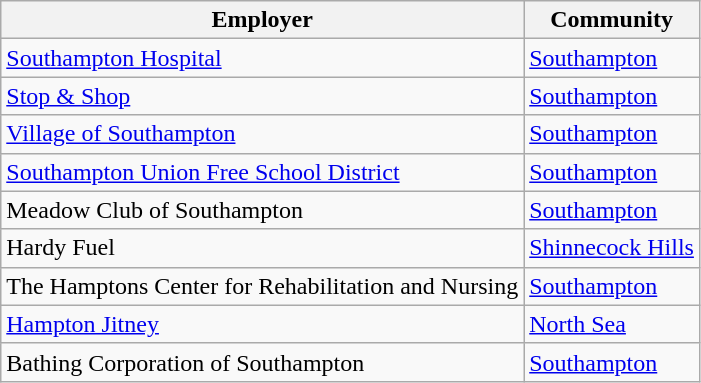<table class="wikitable">
<tr>
<th>Employer</th>
<th>Community</th>
</tr>
<tr>
<td><a href='#'>Southampton Hospital</a></td>
<td><a href='#'>Southampton</a></td>
</tr>
<tr>
<td><a href='#'>Stop & Shop</a></td>
<td><a href='#'>Southampton</a></td>
</tr>
<tr>
<td><a href='#'>Village of Southampton</a></td>
<td><a href='#'>Southampton</a></td>
</tr>
<tr>
<td><a href='#'>Southampton Union Free School District</a></td>
<td><a href='#'>Southampton</a></td>
</tr>
<tr>
<td>Meadow Club of Southampton</td>
<td><a href='#'>Southampton</a></td>
</tr>
<tr>
<td>Hardy Fuel</td>
<td><a href='#'>Shinnecock Hills</a></td>
</tr>
<tr>
<td>The Hamptons Center for Rehabilitation and Nursing</td>
<td><a href='#'>Southampton</a></td>
</tr>
<tr>
<td><a href='#'>Hampton Jitney</a></td>
<td><a href='#'>North Sea</a></td>
</tr>
<tr>
<td>Bathing Corporation of Southampton</td>
<td><a href='#'>Southampton</a></td>
</tr>
</table>
